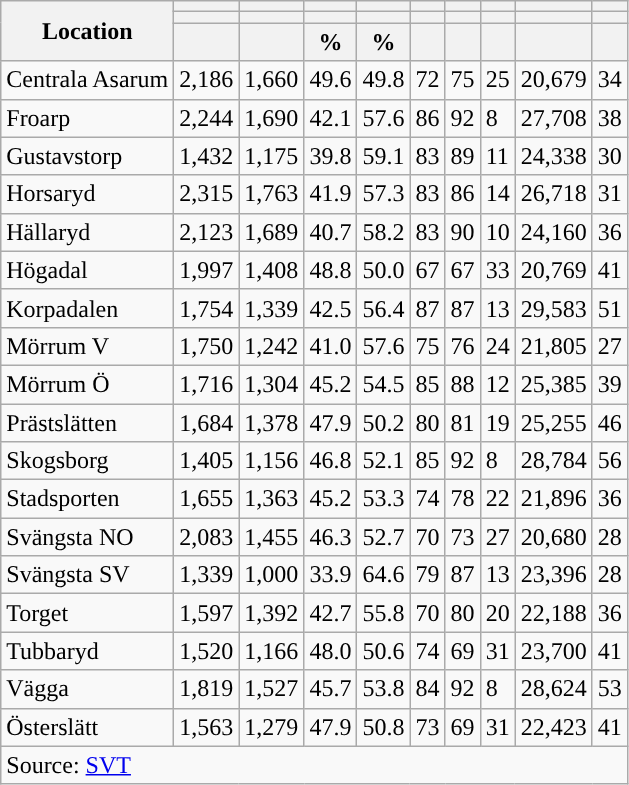<table role="presentation" class="wikitable sortable mw-collapsible mw-collapsed">
<tr>
<th rowspan="3">Location</th>
<th></th>
<th></th>
<th></th>
<th></th>
<th></th>
<th></th>
<th></th>
<th></th>
<th></th>
</tr>
<tr>
<th></th>
<th></th>
<th style="background:"></th>
<th style="background:"></th>
<th></th>
<th></th>
<th></th>
<th></th>
<th></th>
</tr>
<tr>
<th data-sort-type="number"></th>
<th data-sort-type="number"></th>
<th data-sort-type="number">%</th>
<th data-sort-type="number">%</th>
<th data-sort-type="number"></th>
<th data-sort-type="number"></th>
<th data-sort-type="number"></th>
<th data-sort-type="number"></th>
<th data-sort-type="number"></th>
</tr>
<tr>
<td align="left">Centrala Asarum</td>
<td>2,186</td>
<td>1,660</td>
<td>49.6</td>
<td>49.8</td>
<td>72</td>
<td>75</td>
<td>25</td>
<td>20,679</td>
<td>34</td>
</tr>
<tr>
<td align="left">Froarp</td>
<td>2,244</td>
<td>1,690</td>
<td>42.1</td>
<td>57.6</td>
<td>86</td>
<td>92</td>
<td>8</td>
<td>27,708</td>
<td>38</td>
</tr>
<tr>
<td align="left">Gustavstorp</td>
<td>1,432</td>
<td>1,175</td>
<td>39.8</td>
<td>59.1</td>
<td>83</td>
<td>89</td>
<td>11</td>
<td>24,338</td>
<td>30</td>
</tr>
<tr>
<td align="left">Horsaryd</td>
<td>2,315</td>
<td>1,763</td>
<td>41.9</td>
<td>57.3</td>
<td>83</td>
<td>86</td>
<td>14</td>
<td>26,718</td>
<td>31</td>
</tr>
<tr>
<td align="left">Hällaryd</td>
<td>2,123</td>
<td>1,689</td>
<td>40.7</td>
<td>58.2</td>
<td>83</td>
<td>90</td>
<td>10</td>
<td>24,160</td>
<td>36</td>
</tr>
<tr>
<td align="left">Högadal</td>
<td>1,997</td>
<td>1,408</td>
<td>48.8</td>
<td>50.0</td>
<td>67</td>
<td>67</td>
<td>33</td>
<td>20,769</td>
<td>41</td>
</tr>
<tr>
<td align="left">Korpadalen</td>
<td>1,754</td>
<td>1,339</td>
<td>42.5</td>
<td>56.4</td>
<td>87</td>
<td>87</td>
<td>13</td>
<td>29,583</td>
<td>51</td>
</tr>
<tr>
<td align="left">Mörrum V</td>
<td>1,750</td>
<td>1,242</td>
<td>41.0</td>
<td>57.6</td>
<td>75</td>
<td>76</td>
<td>24</td>
<td>21,805</td>
<td>27</td>
</tr>
<tr>
<td align="left">Mörrum Ö</td>
<td>1,716</td>
<td>1,304</td>
<td>45.2</td>
<td>54.5</td>
<td>85</td>
<td>88</td>
<td>12</td>
<td>25,385</td>
<td>39</td>
</tr>
<tr>
<td align="left">Prästslätten</td>
<td>1,684</td>
<td>1,378</td>
<td>47.9</td>
<td>50.2</td>
<td>80</td>
<td>81</td>
<td>19</td>
<td>25,255</td>
<td>46</td>
</tr>
<tr>
<td align="left">Skogsborg</td>
<td>1,405</td>
<td>1,156</td>
<td>46.8</td>
<td>52.1</td>
<td>85</td>
<td>92</td>
<td>8</td>
<td>28,784</td>
<td>56</td>
</tr>
<tr>
<td align="left">Stadsporten</td>
<td>1,655</td>
<td>1,363</td>
<td>45.2</td>
<td>53.3</td>
<td>74</td>
<td>78</td>
<td>22</td>
<td>21,896</td>
<td>36</td>
</tr>
<tr>
<td align="left">Svängsta NO</td>
<td>2,083</td>
<td>1,455</td>
<td>46.3</td>
<td>52.7</td>
<td>70</td>
<td>73</td>
<td>27</td>
<td>20,680</td>
<td>28</td>
</tr>
<tr>
<td align="left">Svängsta SV</td>
<td>1,339</td>
<td>1,000</td>
<td>33.9</td>
<td>64.6</td>
<td>79</td>
<td>87</td>
<td>13</td>
<td>23,396</td>
<td>28</td>
</tr>
<tr>
<td align="left">Torget</td>
<td>1,597</td>
<td>1,392</td>
<td>42.7</td>
<td>55.8</td>
<td>70</td>
<td>80</td>
<td>20</td>
<td>22,188</td>
<td>36</td>
</tr>
<tr>
<td align="left">Tubbaryd</td>
<td>1,520</td>
<td>1,166</td>
<td>48.0</td>
<td>50.6</td>
<td>74</td>
<td>69</td>
<td>31</td>
<td>23,700</td>
<td>41</td>
</tr>
<tr>
<td align="left">Vägga</td>
<td>1,819</td>
<td>1,527</td>
<td>45.7</td>
<td>53.8</td>
<td>84</td>
<td>92</td>
<td>8</td>
<td>28,624</td>
<td>53</td>
</tr>
<tr>
<td align="left">Österslätt</td>
<td>1,563</td>
<td>1,279</td>
<td>47.9</td>
<td>50.8</td>
<td>73</td>
<td>69</td>
<td>31</td>
<td>22,423</td>
<td>41</td>
</tr>
<tr>
<td colspan="10" align="left">Source: <a href='#'>SVT</a></td>
</tr>
</table>
